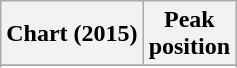<table class="wikitable sortable">
<tr>
<th>Chart (2015)</th>
<th>Peak<br>position</th>
</tr>
<tr>
</tr>
<tr>
</tr>
</table>
